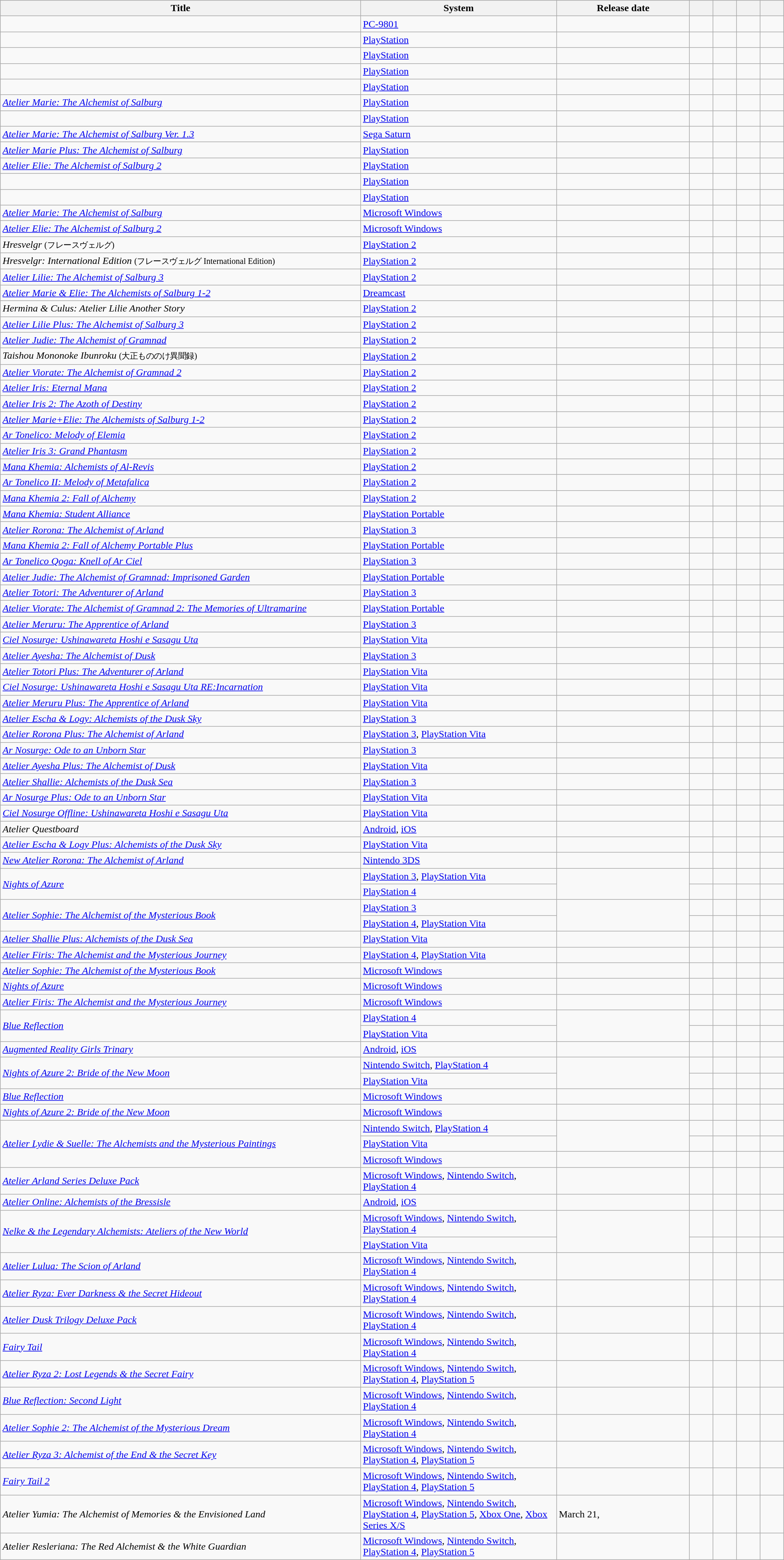<table class="wikitable sortable" style="width: 100%">
<tr>
<th style="width:46%">Title</th>
<th style="width:25%">System</th>
<th style="width:17%">Release date</th>
<th style="width:3%"></th>
<th style="width:3%"></th>
<th style="width:3%"></th>
<th style="width:3%"></th>
</tr>
<tr>
<td></small></td>
<td><a href='#'>PC-9801</a></td>
<td></td>
<td></td>
<td></td>
<td></td>
<td></td>
</tr>
<tr>
<td></small></td>
<td><a href='#'>PlayStation</a></td>
<td></td>
<td></td>
<td></td>
<td></td>
<td></td>
</tr>
<tr>
<td></small></td>
<td><a href='#'>PlayStation</a></td>
<td></td>
<td></td>
<td></td>
<td></td>
<td></td>
</tr>
<tr>
<td></small></td>
<td><a href='#'>PlayStation</a></td>
<td></td>
<td></td>
<td></td>
<td></td>
<td></td>
</tr>
<tr>
<td></small></td>
<td><a href='#'>PlayStation</a></td>
<td></td>
<td></td>
<td></td>
<td></td>
<td></td>
</tr>
<tr>
<td><em><a href='#'>Atelier Marie: The Alchemist of Salburg</a></em></td>
<td><a href='#'>PlayStation</a></td>
<td></td>
<td></td>
<td></td>
<td></td>
<td></td>
</tr>
<tr>
<td></small></td>
<td><a href='#'>PlayStation</a></td>
<td></td>
<td></td>
<td></td>
<td></td>
<td></td>
</tr>
<tr>
<td><em><a href='#'>Atelier Marie: The Alchemist of Salburg Ver. 1.3</a></em></td>
<td><a href='#'>Sega Saturn</a></td>
<td></td>
<td></td>
<td></td>
<td></td>
<td></td>
</tr>
<tr>
<td><em><a href='#'>Atelier Marie Plus: The Alchemist of Salburg</a></em></td>
<td><a href='#'>PlayStation</a></td>
<td></td>
<td></td>
<td></td>
<td></td>
<td></td>
</tr>
<tr>
<td><em><a href='#'>Atelier Elie: The Alchemist of Salburg 2</a></em></td>
<td><a href='#'>PlayStation</a></td>
<td></td>
<td></td>
<td></td>
<td></td>
<td></td>
</tr>
<tr>
<td></small></td>
<td><a href='#'>PlayStation</a></td>
<td></td>
<td></td>
<td></td>
<td></td>
<td></td>
</tr>
<tr>
<td></small></td>
<td><a href='#'>PlayStation</a></td>
<td></td>
<td></td>
<td></td>
<td></td>
<td></td>
</tr>
<tr>
<td><em><a href='#'>Atelier Marie: The Alchemist of Salburg</a></em></td>
<td><a href='#'>Microsoft Windows</a></td>
<td></td>
<td></td>
<td></td>
<td></td>
<td></td>
</tr>
<tr>
<td><em><a href='#'>Atelier Elie: The Alchemist of Salburg 2</a></em></td>
<td><a href='#'>Microsoft Windows</a></td>
<td></td>
<td></td>
<td></td>
<td></td>
<td></td>
</tr>
<tr>
<td><em>Hresvelgr</em> <small>(フレースヴェルグ)</small></td>
<td><a href='#'>PlayStation 2</a></td>
<td></td>
<td></td>
<td></td>
<td></td>
<td></td>
</tr>
<tr>
<td><em>Hresvelgr: International Edition</em> <small>(フレースヴェルグ International Edition)</small></td>
<td><a href='#'>PlayStation 2</a></td>
<td></td>
<td></td>
<td></td>
<td></td>
<td></td>
</tr>
<tr>
<td><em><a href='#'>Atelier Lilie: The Alchemist of Salburg 3</a></em></td>
<td><a href='#'>PlayStation 2</a></td>
<td></td>
<td></td>
<td></td>
<td></td>
<td></td>
</tr>
<tr>
<td><em><a href='#'>Atelier Marie & Elie: The Alchemists of Salburg 1-2</a></em></td>
<td><a href='#'>Dreamcast</a></td>
<td></td>
<td></td>
<td></td>
<td></td>
<td></td>
</tr>
<tr>
<td><em>Hermina & Culus: Atelier Lilie Another Story</em></td>
<td><a href='#'>PlayStation 2</a></td>
<td></td>
<td></td>
<td></td>
<td></td>
<td></td>
</tr>
<tr>
<td><em><a href='#'>Atelier Lilie Plus: The Alchemist of Salburg 3</a></em></td>
<td><a href='#'>PlayStation 2</a></td>
<td></td>
<td></td>
<td></td>
<td></td>
<td></td>
</tr>
<tr>
<td><em><a href='#'>Atelier Judie: The Alchemist of Gramnad</a></em></td>
<td><a href='#'>PlayStation 2</a></td>
<td></td>
<td></td>
<td></td>
<td></td>
<td></td>
</tr>
<tr>
<td><em>Taishou Mononoke Ibunroku</em> <small>(大正もののけ異聞録)</small></td>
<td><a href='#'>PlayStation 2</a></td>
<td></td>
<td></td>
<td></td>
<td></td>
<td></td>
</tr>
<tr>
<td><em><a href='#'>Atelier Viorate: The Alchemist of Gramnad 2</a></em></td>
<td><a href='#'>PlayStation 2</a></td>
<td></td>
<td></td>
<td></td>
<td></td>
<td></td>
</tr>
<tr>
<td><em><a href='#'>Atelier Iris: Eternal Mana</a></em></td>
<td><a href='#'>PlayStation 2</a></td>
<td></td>
<td></td>
<td></td>
<td></td>
<td></td>
</tr>
<tr>
<td><em><a href='#'>Atelier Iris 2: The Azoth of Destiny</a></em></td>
<td><a href='#'>PlayStation 2</a></td>
<td></td>
<td></td>
<td></td>
<td></td>
<td></td>
</tr>
<tr>
<td><em><a href='#'>Atelier Marie+Elie: The Alchemists of Salburg 1-2</a></em></td>
<td><a href='#'>PlayStation 2</a></td>
<td></td>
<td></td>
<td></td>
<td></td>
<td></td>
</tr>
<tr>
<td><em><a href='#'>Ar Tonelico: Melody of Elemia</a></em></td>
<td><a href='#'>PlayStation 2</a></td>
<td></td>
<td></td>
<td></td>
<td></td>
<td></td>
</tr>
<tr>
<td><em><a href='#'>Atelier Iris 3: Grand Phantasm</a></em></td>
<td><a href='#'>PlayStation 2</a></td>
<td></td>
<td></td>
<td></td>
<td></td>
<td></td>
</tr>
<tr>
<td><em><a href='#'>Mana Khemia: Alchemists of Al-Revis</a></em></td>
<td><a href='#'>PlayStation 2</a></td>
<td></td>
<td></td>
<td></td>
<td></td>
<td></td>
</tr>
<tr>
<td><em><a href='#'>Ar Tonelico II: Melody of Metafalica</a></em></td>
<td><a href='#'>PlayStation 2</a></td>
<td></td>
<td></td>
<td></td>
<td></td>
<td></td>
</tr>
<tr>
<td><em><a href='#'>Mana Khemia 2: Fall of Alchemy</a></em></td>
<td><a href='#'>PlayStation 2</a></td>
<td></td>
<td></td>
<td></td>
<td></td>
<td></td>
</tr>
<tr>
<td><em><a href='#'>Mana Khemia: Student Alliance</a></em></td>
<td><a href='#'>PlayStation Portable</a></td>
<td></td>
<td></td>
<td></td>
<td></td>
<td></td>
</tr>
<tr>
<td><em><a href='#'>Atelier Rorona: The Alchemist of Arland</a></em></td>
<td><a href='#'>PlayStation 3</a></td>
<td></td>
<td></td>
<td></td>
<td></td>
<td></td>
</tr>
<tr>
<td><em><a href='#'>Mana Khemia 2: Fall of Alchemy Portable Plus</a></em></td>
<td><a href='#'>PlayStation Portable</a></td>
<td></td>
<td></td>
<td></td>
<td></td>
<td></td>
</tr>
<tr>
<td><em><a href='#'>Ar Tonelico Qoga: Knell of Ar Ciel</a></em></td>
<td><a href='#'>PlayStation 3</a></td>
<td></td>
<td></td>
<td></td>
<td></td>
<td></td>
</tr>
<tr>
<td><em><a href='#'>Atelier Judie: The Alchemist of Gramnad: Imprisoned Garden</a></em></td>
<td><a href='#'>PlayStation Portable</a></td>
<td></td>
<td></td>
<td></td>
<td></td>
<td></td>
</tr>
<tr>
<td><em><a href='#'>Atelier Totori: The Adventurer of Arland</a></em></td>
<td><a href='#'>PlayStation 3</a></td>
<td></td>
<td></td>
<td></td>
<td></td>
<td></td>
</tr>
<tr>
<td><em><a href='#'>Atelier Viorate: The Alchemist of Gramnad 2: The Memories of Ultramarine</a></em></td>
<td><a href='#'>PlayStation Portable</a></td>
<td></td>
<td></td>
<td></td>
<td></td>
<td></td>
</tr>
<tr>
<td><em><a href='#'>Atelier Meruru: The Apprentice of Arland</a></em></td>
<td><a href='#'>PlayStation 3</a></td>
<td></td>
<td></td>
<td></td>
<td></td>
<td></td>
</tr>
<tr>
<td><em><a href='#'>Ciel Nosurge: Ushinawareta Hoshi e Sasagu Uta</a></em></td>
<td><a href='#'>PlayStation Vita</a></td>
<td></td>
<td></td>
<td></td>
<td></td>
<td></td>
</tr>
<tr>
<td><em><a href='#'>Atelier Ayesha: The Alchemist of Dusk</a></em></td>
<td><a href='#'>PlayStation 3</a></td>
<td></td>
<td></td>
<td></td>
<td></td>
<td></td>
</tr>
<tr>
<td><em><a href='#'>Atelier Totori Plus: The Adventurer of Arland</a></em></td>
<td><a href='#'>PlayStation Vita</a></td>
<td></td>
<td></td>
<td></td>
<td></td>
<td></td>
</tr>
<tr>
<td><em><a href='#'>Ciel Nosurge: Ushinawareta Hoshi e Sasagu Uta RE:Incarnation</a></em></td>
<td><a href='#'>PlayStation Vita</a></td>
<td></td>
<td></td>
<td></td>
<td></td>
<td></td>
</tr>
<tr>
<td><em><a href='#'>Atelier Meruru Plus: The Apprentice of Arland</a></em></td>
<td><a href='#'>PlayStation Vita</a></td>
<td></td>
<td></td>
<td></td>
<td></td>
<td></td>
</tr>
<tr>
<td><em><a href='#'>Atelier Escha & Logy: Alchemists of the Dusk Sky</a></em></td>
<td><a href='#'>PlayStation 3</a></td>
<td></td>
<td></td>
<td></td>
<td></td>
<td></td>
</tr>
<tr>
<td><em><a href='#'>Atelier Rorona Plus: The Alchemist of Arland</a></em></td>
<td><a href='#'>PlayStation 3</a>, <a href='#'>PlayStation Vita</a></td>
<td></td>
<td></td>
<td></td>
<td></td>
<td></td>
</tr>
<tr>
<td><em><a href='#'>Ar Nosurge: Ode to an Unborn Star</a></em></td>
<td><a href='#'>PlayStation 3</a></td>
<td></td>
<td></td>
<td></td>
<td></td>
<td></td>
</tr>
<tr>
<td><em><a href='#'>Atelier Ayesha Plus: The Alchemist of Dusk</a></em></td>
<td><a href='#'>PlayStation Vita</a></td>
<td></td>
<td></td>
<td></td>
<td></td>
<td></td>
</tr>
<tr>
<td><em><a href='#'>Atelier Shallie: Alchemists of the Dusk Sea</a></em></td>
<td><a href='#'>PlayStation 3</a></td>
<td></td>
<td></td>
<td></td>
<td></td>
<td></td>
</tr>
<tr>
<td><em><a href='#'>Ar Nosurge Plus: Ode to an Unborn Star</a></em></td>
<td><a href='#'>PlayStation Vita</a></td>
<td></td>
<td></td>
<td></td>
<td></td>
<td></td>
</tr>
<tr>
<td><em><a href='#'>Ciel Nosurge Offline: Ushinawareta Hoshi e Sasagu Uta</a></em></td>
<td><a href='#'>PlayStation Vita</a></td>
<td></td>
<td></td>
<td></td>
<td></td>
<td></td>
</tr>
<tr>
<td><em>Atelier Questboard</em></td>
<td><a href='#'>Android</a>, <a href='#'>iOS</a></td>
<td></td>
<td></td>
<td></td>
<td></td>
<td></td>
</tr>
<tr>
<td><em><a href='#'>Atelier Escha & Logy Plus: Alchemists of the Dusk Sky</a></em></td>
<td><a href='#'>PlayStation Vita</a></td>
<td></td>
<td></td>
<td></td>
<td></td>
<td></td>
</tr>
<tr>
<td><em><a href='#'>New Atelier Rorona: The Alchemist of Arland</a></em></td>
<td><a href='#'>Nintendo 3DS</a></td>
<td></td>
<td></td>
<td></td>
<td></td>
<td></td>
</tr>
<tr>
<td rowspan="2"><em><a href='#'>Nights of Azure</a></em></td>
<td><a href='#'>PlayStation 3</a>, <a href='#'>PlayStation Vita</a></td>
<td rowspan="2"></td>
<td></td>
<td></td>
<td></td>
<td></td>
</tr>
<tr>
<td><a href='#'>PlayStation 4</a></td>
<td></td>
<td></td>
<td></td>
<td></td>
</tr>
<tr>
<td rowspan="2"><em><a href='#'>Atelier Sophie: The Alchemist of the Mysterious Book</a></em></td>
<td><a href='#'>PlayStation 3</a></td>
<td rowspan="2"></td>
<td></td>
<td></td>
<td></td>
<td></td>
</tr>
<tr>
<td><a href='#'>PlayStation 4</a>, <a href='#'>PlayStation Vita</a></td>
<td></td>
<td></td>
<td></td>
<td></td>
</tr>
<tr>
<td><em><a href='#'>Atelier Shallie Plus: Alchemists of the Dusk Sea</a></em></td>
<td><a href='#'>PlayStation Vita</a></td>
<td></td>
<td></td>
<td></td>
<td></td>
<td></td>
</tr>
<tr>
<td><em><a href='#'>Atelier Firis: The Alchemist and the Mysterious Journey</a></em></td>
<td><a href='#'>PlayStation 4</a>, <a href='#'>PlayStation Vita</a></td>
<td></td>
<td></td>
<td></td>
<td></td>
<td></td>
</tr>
<tr>
<td><em><a href='#'>Atelier Sophie: The Alchemist of the Mysterious Book</a></em></td>
<td><a href='#'>Microsoft Windows</a></td>
<td></td>
<td></td>
<td></td>
<td></td>
<td></td>
</tr>
<tr>
<td><em><a href='#'>Nights of Azure</a></em></td>
<td><a href='#'>Microsoft Windows</a></td>
<td></td>
<td></td>
<td></td>
<td></td>
<td></td>
</tr>
<tr>
<td><em><a href='#'>Atelier Firis: The Alchemist and the Mysterious Journey</a></em></td>
<td><a href='#'>Microsoft Windows</a></td>
<td></td>
<td></td>
<td></td>
<td></td>
<td></td>
</tr>
<tr>
<td rowspan="2"><em><a href='#'>Blue Reflection</a></em></td>
<td><a href='#'>PlayStation 4</a></td>
<td rowspan="2"></td>
<td></td>
<td></td>
<td></td>
<td></td>
</tr>
<tr>
<td><a href='#'>PlayStation Vita</a></td>
<td></td>
<td></td>
<td></td>
<td></td>
</tr>
<tr>
<td><em><a href='#'>Augmented Reality Girls Trinary</a></em></td>
<td><a href='#'>Android</a>, <a href='#'>iOS</a></td>
<td></td>
<td></td>
<td></td>
<td></td>
<td></td>
</tr>
<tr>
<td rowspan="2"><em><a href='#'>Nights of Azure 2: Bride of the New Moon</a></em></td>
<td><a href='#'>Nintendo Switch</a>, <a href='#'>PlayStation 4</a></td>
<td rowspan="2"></td>
<td></td>
<td></td>
<td></td>
<td></td>
</tr>
<tr>
<td><a href='#'>PlayStation Vita</a></td>
<td></td>
<td></td>
<td></td>
<td></td>
</tr>
<tr>
<td><em><a href='#'>Blue Reflection</a></em></td>
<td><a href='#'>Microsoft Windows</a></td>
<td></td>
<td></td>
<td></td>
<td></td>
<td></td>
</tr>
<tr>
<td><em><a href='#'>Nights of Azure 2: Bride of the New Moon</a></em></td>
<td><a href='#'>Microsoft Windows</a></td>
<td></td>
<td></td>
<td></td>
<td></td>
<td></td>
</tr>
<tr>
<td rowspan="3"><em><a href='#'>Atelier Lydie & Suelle: The Alchemists and the Mysterious Paintings</a></em></td>
<td><a href='#'>Nintendo Switch</a>, <a href='#'>PlayStation 4</a></td>
<td rowspan="2"></td>
<td></td>
<td></td>
<td></td>
<td></td>
</tr>
<tr>
<td><a href='#'>PlayStation Vita</a></td>
<td></td>
<td></td>
<td></td>
<td></td>
</tr>
<tr>
<td><a href='#'>Microsoft Windows</a></td>
<td></td>
<td></td>
<td></td>
<td></td>
<td></td>
</tr>
<tr>
<td><em><a href='#'>Atelier Arland Series Deluxe Pack</a></em></td>
<td><a href='#'>Microsoft Windows</a>, <a href='#'>Nintendo Switch</a>, <a href='#'>PlayStation 4</a></td>
<td></td>
<td></td>
<td></td>
<td></td>
<td></td>
</tr>
<tr>
<td><em><a href='#'>Atelier Online: Alchemists of the Bressisle</a></em></td>
<td><a href='#'>Android</a>, <a href='#'>iOS</a></td>
<td></td>
<td></td>
<td></td>
<td></td>
<td></td>
</tr>
<tr>
<td rowspan="2"><em><a href='#'>Nelke & the Legendary Alchemists: Ateliers of the New World</a></em></td>
<td><a href='#'>Microsoft Windows</a>, <a href='#'>Nintendo Switch</a>, <a href='#'>PlayStation 4</a></td>
<td rowspan="2"></td>
<td></td>
<td></td>
<td></td>
<td></td>
</tr>
<tr>
<td><a href='#'>PlayStation Vita</a></td>
<td></td>
<td></td>
<td></td>
<td></td>
</tr>
<tr>
<td><em><a href='#'>Atelier Lulua: The Scion of Arland</a></em></td>
<td><a href='#'>Microsoft Windows</a>, <a href='#'>Nintendo Switch</a>, <a href='#'>PlayStation 4</a></td>
<td></td>
<td></td>
<td></td>
<td></td>
<td></td>
</tr>
<tr>
<td><em><a href='#'>Atelier Ryza: Ever Darkness & the Secret Hideout</a></em></td>
<td><a href='#'>Microsoft Windows</a>, <a href='#'>Nintendo Switch</a>, <a href='#'>PlayStation 4</a></td>
<td></td>
<td></td>
<td></td>
<td></td>
<td></td>
</tr>
<tr>
<td><em><a href='#'>Atelier Dusk Trilogy Deluxe Pack</a></em></td>
<td><a href='#'>Microsoft Windows</a>, <a href='#'>Nintendo Switch</a>, <a href='#'>PlayStation 4</a></td>
<td></td>
<td></td>
<td></td>
<td></td>
<td></td>
</tr>
<tr>
<td><em><a href='#'>Fairy Tail</a></em></td>
<td><a href='#'>Microsoft Windows</a>, <a href='#'>Nintendo Switch</a>, <a href='#'>PlayStation 4</a></td>
<td></td>
<td></td>
<td></td>
<td></td>
<td></td>
</tr>
<tr>
<td><em><a href='#'>Atelier Ryza 2: Lost Legends & the Secret Fairy</a></em></td>
<td><a href='#'>Microsoft Windows</a>, <a href='#'>Nintendo Switch</a>, <a href='#'>PlayStation 4</a>, <a href='#'>PlayStation 5</a></td>
<td></td>
<td></td>
<td></td>
<td></td>
<td></td>
</tr>
<tr>
<td><em><a href='#'>Blue Reflection: Second Light</a></em></td>
<td><a href='#'>Microsoft Windows</a>, <a href='#'>Nintendo Switch</a>, <a href='#'>PlayStation 4</a></td>
<td></td>
<td></td>
<td></td>
<td></td>
<td></td>
</tr>
<tr>
<td><em><a href='#'>Atelier Sophie 2: The Alchemist of the Mysterious Dream</a></em></td>
<td><a href='#'>Microsoft Windows</a>, <a href='#'>Nintendo Switch</a>, <a href='#'>PlayStation 4</a></td>
<td></td>
<td></td>
<td></td>
<td></td>
<td></td>
</tr>
<tr>
<td><em><a href='#'>Atelier Ryza 3: Alchemist of the End & the Secret Key</a></em></td>
<td><a href='#'>Microsoft Windows</a>, <a href='#'>Nintendo Switch</a>, <a href='#'>PlayStation 4</a>, <a href='#'>PlayStation 5</a></td>
<td></td>
<td></td>
<td></td>
<td></td>
<td></td>
</tr>
<tr>
<td><em><a href='#'>Fairy Tail 2</a></em></td>
<td><a href='#'>Microsoft Windows</a>, <a href='#'>Nintendo Switch</a>, <a href='#'>PlayStation 4</a>, <a href='#'>PlayStation 5</a></td>
<td></td>
<td></td>
<td></td>
<td></td>
<td></td>
</tr>
<tr>
<td><em>Atelier Yumia: The Alchemist of Memories & the Envisioned Land</em></td>
<td><a href='#'>Microsoft Windows</a>, <a href='#'>Nintendo Switch</a>, <a href='#'>PlayStation 4</a>, <a href='#'>PlayStation 5</a>, <a href='#'>Xbox One</a>, <a href='#'>Xbox Series X/S</a></td>
<td>March 21, </td>
<td></td>
<td></td>
<td></td>
<td></td>
</tr>
<tr>
<td><em>Atelier Resleriana: The Red Alchemist & the White Guardian</em></td>
<td><a href='#'>Microsoft Windows</a>, <a href='#'>Nintendo Switch</a>, <a href='#'>PlayStation 4</a>, <a href='#'>PlayStation 5</a></td>
<td></td>
<td></td>
<td></td>
<td></td>
<td></td>
</tr>
</table>
